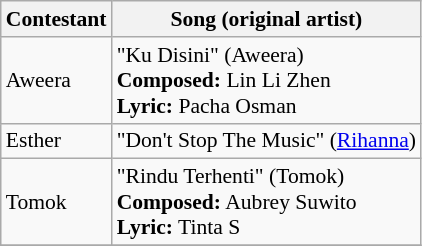<table class="wikitable" style="font-size:90%;">
<tr>
<th>Contestant</th>
<th>Song (original artist)</th>
</tr>
<tr>
<td>Aweera</td>
<td>"Ku Disini" (Aweera) <br> <strong>Composed:</strong> Lin Li Zhen <br> <strong>Lyric:</strong> Pacha Osman</td>
</tr>
<tr>
<td>Esther</td>
<td>"Don't Stop The Music" (<a href='#'>Rihanna</a>)</td>
</tr>
<tr>
<td>Tomok</td>
<td>"Rindu Terhenti" (Tomok) <br> <strong>Composed:</strong> Aubrey Suwito <br> <strong>Lyric:</strong> Tinta S</td>
</tr>
<tr>
</tr>
</table>
